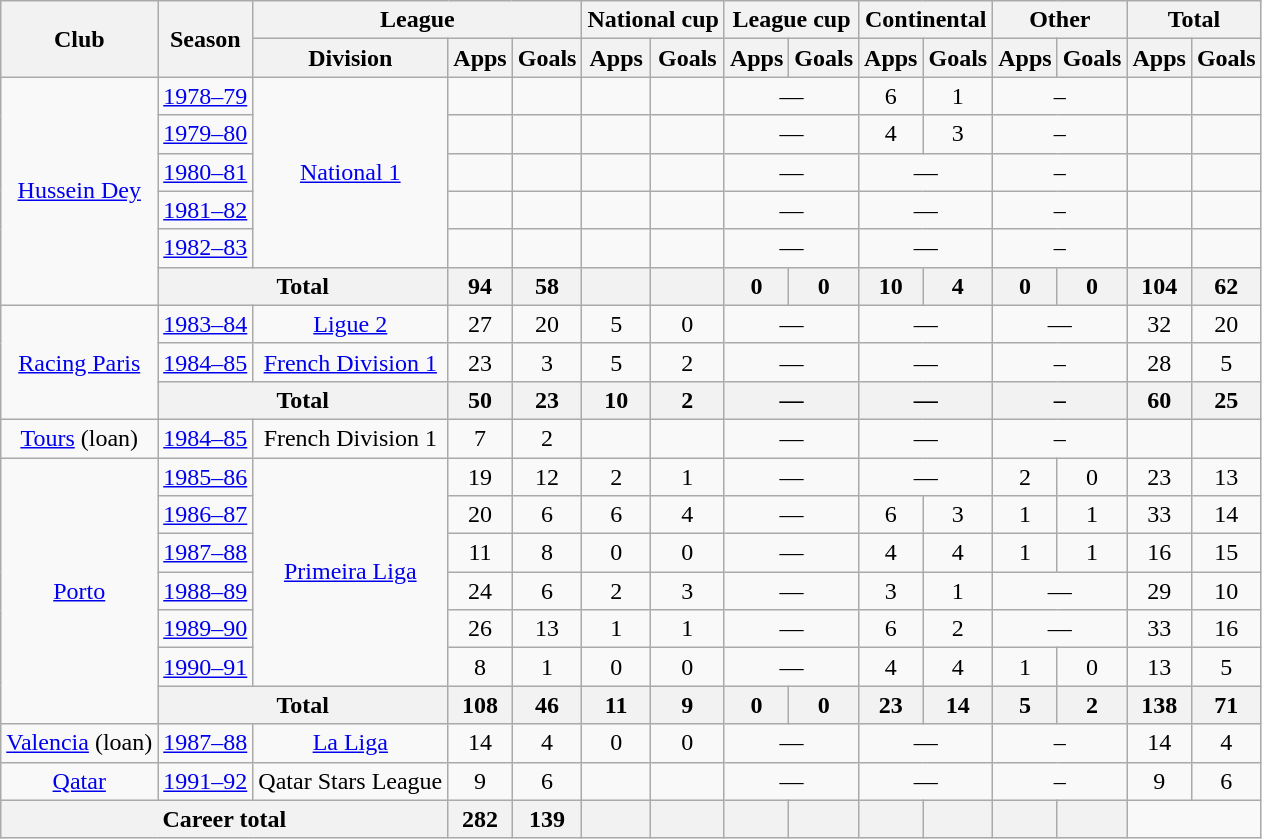<table class="wikitable" style="text-align:center">
<tr>
<th rowspan="2">Club</th>
<th rowspan="2">Season</th>
<th colspan="3">League</th>
<th colspan="2">National cup</th>
<th colspan="2">League cup</th>
<th colspan="2">Continental</th>
<th colspan="2">Other</th>
<th colspan="2">Total</th>
</tr>
<tr>
<th>Division</th>
<th>Apps</th>
<th>Goals</th>
<th>Apps</th>
<th>Goals</th>
<th>Apps</th>
<th>Goals</th>
<th>Apps</th>
<th>Goals</th>
<th>Apps</th>
<th>Goals</th>
<th>Apps</th>
<th>Goals</th>
</tr>
<tr>
<td rowspan="6"><a href='#'>Hussein Dey</a></td>
<td><a href='#'>1978–79</a></td>
<td rowspan="5"><a href='#'>National 1</a></td>
<td></td>
<td></td>
<td></td>
<td></td>
<td colspan="2">—</td>
<td>6</td>
<td>1</td>
<td colspan="2">–</td>
<td></td>
<td></td>
</tr>
<tr>
<td><a href='#'>1979–80</a></td>
<td></td>
<td></td>
<td></td>
<td></td>
<td colspan="2">—</td>
<td>4</td>
<td>3</td>
<td colspan="2">–</td>
<td></td>
<td></td>
</tr>
<tr>
<td><a href='#'>1980–81</a></td>
<td></td>
<td></td>
<td></td>
<td></td>
<td colspan="2">—</td>
<td colspan="2">—</td>
<td colspan="2">–</td>
<td></td>
<td></td>
</tr>
<tr>
<td><a href='#'>1981–82</a></td>
<td></td>
<td></td>
<td></td>
<td></td>
<td colspan="2">—</td>
<td colspan="2">—</td>
<td colspan="2">–</td>
<td></td>
<td></td>
</tr>
<tr>
<td><a href='#'>1982–83</a></td>
<td></td>
<td></td>
<td></td>
<td></td>
<td colspan="2">—</td>
<td colspan="2">—</td>
<td colspan="2">–</td>
<td></td>
<td></td>
</tr>
<tr>
<th colspan="2">Total</th>
<th>94</th>
<th>58</th>
<th></th>
<th></th>
<th>0</th>
<th>0</th>
<th>10</th>
<th>4</th>
<th>0</th>
<th>0</th>
<th>104</th>
<th>62</th>
</tr>
<tr>
<td rowspan="3"><a href='#'>Racing Paris</a></td>
<td><a href='#'>1983–84</a></td>
<td><a href='#'>Ligue 2</a></td>
<td>27</td>
<td>20</td>
<td>5</td>
<td>0</td>
<td colspan="2">—</td>
<td colspan="2">—</td>
<td colspan="2">—</td>
<td>32</td>
<td>20</td>
</tr>
<tr>
<td><a href='#'>1984–85</a></td>
<td><a href='#'>French Division 1</a></td>
<td>23</td>
<td>3</td>
<td>5</td>
<td>2</td>
<td colspan="2">—</td>
<td colspan="2">—</td>
<td colspan="2">–</td>
<td>28</td>
<td>5</td>
</tr>
<tr>
<th colspan="2">Total</th>
<th>50</th>
<th>23</th>
<th>10</th>
<th>2</th>
<th colspan="2">—</th>
<th colspan="2">—</th>
<th colspan="2">–</th>
<th>60</th>
<th>25</th>
</tr>
<tr>
<td><a href='#'>Tours</a> (loan)</td>
<td><a href='#'>1984–85</a></td>
<td>French Division 1</td>
<td>7</td>
<td>2</td>
<td></td>
<td></td>
<td colspan="2">—</td>
<td colspan="2">—</td>
<td colspan="2">–</td>
<td></td>
<td></td>
</tr>
<tr>
<td rowspan="7"><a href='#'>Porto</a></td>
<td><a href='#'>1985–86</a></td>
<td rowspan="6"><a href='#'>Primeira Liga</a></td>
<td>19</td>
<td>12</td>
<td>2</td>
<td>1</td>
<td colspan="2">—</td>
<td colspan="2">—</td>
<td>2</td>
<td>0</td>
<td>23</td>
<td>13</td>
</tr>
<tr>
<td><a href='#'>1986–87</a></td>
<td>20</td>
<td>6</td>
<td>6</td>
<td>4</td>
<td colspan="2">—</td>
<td>6</td>
<td>3</td>
<td>1</td>
<td>1</td>
<td>33</td>
<td>14</td>
</tr>
<tr>
<td><a href='#'>1987–88</a></td>
<td>11</td>
<td>8</td>
<td>0</td>
<td>0</td>
<td colspan="2">—</td>
<td>4</td>
<td>4</td>
<td>1</td>
<td>1</td>
<td>16</td>
<td>15</td>
</tr>
<tr>
<td><a href='#'>1988–89</a></td>
<td>24</td>
<td>6</td>
<td>2</td>
<td>3</td>
<td colspan="2">—</td>
<td>3</td>
<td>1</td>
<td colspan="2">—</td>
<td>29</td>
<td>10</td>
</tr>
<tr>
<td><a href='#'>1989–90</a></td>
<td>26</td>
<td>13</td>
<td>1</td>
<td>1</td>
<td colspan="2">—</td>
<td>6</td>
<td>2</td>
<td colspan="2">—</td>
<td>33</td>
<td>16</td>
</tr>
<tr>
<td><a href='#'>1990–91</a></td>
<td>8</td>
<td>1</td>
<td>0</td>
<td>0</td>
<td colspan="2">—</td>
<td>4</td>
<td>4</td>
<td>1</td>
<td>0</td>
<td>13</td>
<td>5</td>
</tr>
<tr>
<th colspan="2">Total</th>
<th>108</th>
<th>46</th>
<th>11</th>
<th>9</th>
<th>0</th>
<th>0</th>
<th>23</th>
<th>14</th>
<th>5</th>
<th>2</th>
<th>138</th>
<th>71</th>
</tr>
<tr>
<td><a href='#'>Valencia</a> (loan)</td>
<td><a href='#'>1987–88</a></td>
<td><a href='#'>La Liga</a></td>
<td>14</td>
<td>4</td>
<td>0</td>
<td>0</td>
<td colspan="2">—</td>
<td colspan="2">—</td>
<td colspan="2">–</td>
<td>14</td>
<td>4</td>
</tr>
<tr>
<td><a href='#'>Qatar</a></td>
<td><a href='#'>1991–92</a></td>
<td>Qatar Stars League</td>
<td>9</td>
<td>6</td>
<td></td>
<td></td>
<td colspan="2">—</td>
<td colspan="2">—</td>
<td colspan="2">–</td>
<td>9</td>
<td>6</td>
</tr>
<tr>
<th colspan="3">Career total</th>
<th>282</th>
<th>139</th>
<th></th>
<th></th>
<th></th>
<th></th>
<th></th>
<th></th>
<th></th>
<th></th>
</tr>
</table>
